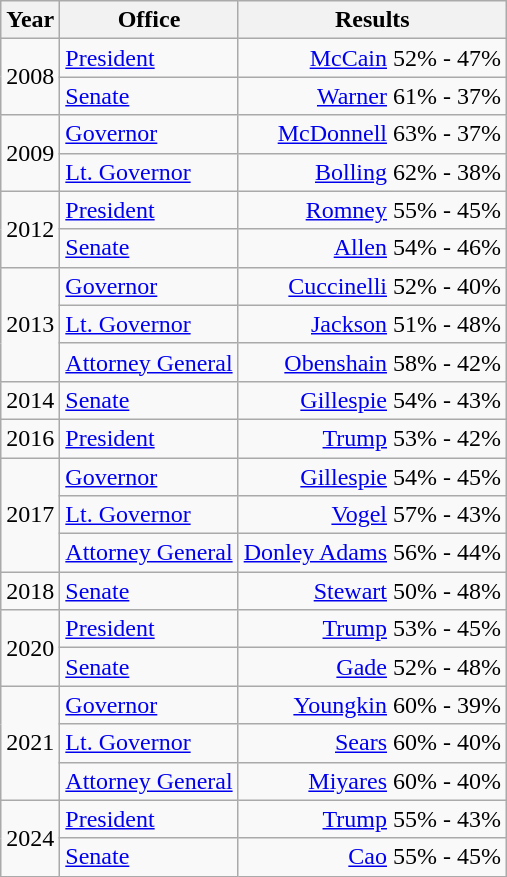<table class=wikitable>
<tr>
<th>Year</th>
<th>Office</th>
<th>Results</th>
</tr>
<tr>
<td rowspan=2>2008</td>
<td><a href='#'>President</a></td>
<td align="right" ><a href='#'>McCain</a> 52% - 47%</td>
</tr>
<tr>
<td><a href='#'>Senate</a></td>
<td align="right" ><a href='#'>Warner</a> 61% - 37%</td>
</tr>
<tr>
<td rowspan=2>2009</td>
<td><a href='#'>Governor</a></td>
<td align="right" ><a href='#'>McDonnell</a> 63% - 37%</td>
</tr>
<tr>
<td><a href='#'>Lt. Governor</a></td>
<td align="right" ><a href='#'>Bolling</a> 62% - 38%</td>
</tr>
<tr>
<td rowspan=2>2012</td>
<td><a href='#'>President</a></td>
<td align="right" ><a href='#'>Romney</a> 55% - 45%</td>
</tr>
<tr>
<td><a href='#'>Senate</a></td>
<td align="right" ><a href='#'>Allen</a> 54% - 46%</td>
</tr>
<tr>
<td rowspan=3>2013</td>
<td><a href='#'>Governor</a></td>
<td align="right" ><a href='#'>Cuccinelli</a> 52% - 40%</td>
</tr>
<tr>
<td><a href='#'>Lt. Governor</a></td>
<td align="right" ><a href='#'>Jackson</a> 51% - 48%</td>
</tr>
<tr>
<td><a href='#'>Attorney General</a></td>
<td align="right" ><a href='#'>Obenshain</a> 58% - 42%</td>
</tr>
<tr>
<td>2014</td>
<td><a href='#'>Senate</a></td>
<td align="right" ><a href='#'>Gillespie</a> 54% - 43%</td>
</tr>
<tr>
<td>2016</td>
<td><a href='#'>President</a></td>
<td align="right" ><a href='#'>Trump</a> 53% - 42%</td>
</tr>
<tr>
<td rowspan=3>2017</td>
<td><a href='#'>Governor</a></td>
<td align="right" ><a href='#'>Gillespie</a> 54% - 45%</td>
</tr>
<tr>
<td><a href='#'>Lt. Governor</a></td>
<td align="right" ><a href='#'>Vogel</a> 57% - 43%</td>
</tr>
<tr>
<td><a href='#'>Attorney General</a></td>
<td align="right" ><a href='#'>Donley Adams</a> 56% - 44%</td>
</tr>
<tr>
<td>2018</td>
<td><a href='#'>Senate</a></td>
<td align="right" ><a href='#'>Stewart</a> 50% - 48%</td>
</tr>
<tr>
<td rowspan=2>2020</td>
<td><a href='#'>President</a></td>
<td align="right" ><a href='#'>Trump</a> 53% - 45%</td>
</tr>
<tr>
<td><a href='#'>Senate</a></td>
<td align="right" ><a href='#'>Gade</a> 52% - 48%</td>
</tr>
<tr>
<td rowspan=3>2021</td>
<td><a href='#'>Governor</a></td>
<td align="right" ><a href='#'>Youngkin</a> 60% - 39%</td>
</tr>
<tr>
<td><a href='#'>Lt. Governor</a></td>
<td align="right" ><a href='#'>Sears</a> 60% - 40%</td>
</tr>
<tr>
<td><a href='#'>Attorney General</a></td>
<td align="right" ><a href='#'>Miyares</a> 60% - 40%</td>
</tr>
<tr>
<td rowspan=2>2024</td>
<td><a href='#'>President</a></td>
<td align="right" ><a href='#'>Trump</a> 55% - 43%</td>
</tr>
<tr>
<td><a href='#'>Senate</a></td>
<td align="right" ><a href='#'>Cao</a> 55% - 45%</td>
</tr>
</table>
